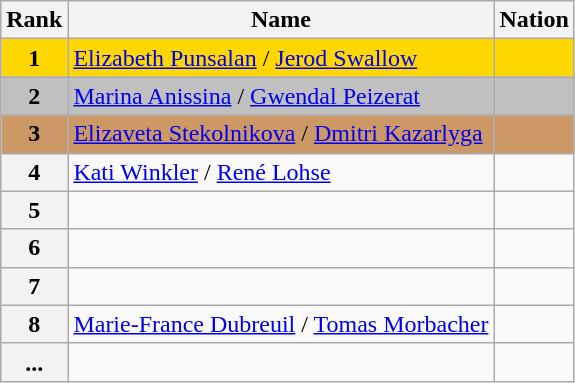<table class="wikitable sortable">
<tr>
<th>Rank</th>
<th>Name</th>
<th>Nation</th>
</tr>
<tr bgcolor="gold">
<td align="center"><strong>1</strong></td>
<td><a href='#'>Elizabeth Punsalan</a> / <a href='#'>Jerod Swallow</a></td>
<td></td>
</tr>
<tr bgcolor="silver">
<td align="center"><strong>2</strong></td>
<td><a href='#'>Marina Anissina</a> / <a href='#'>Gwendal Peizerat</a></td>
<td></td>
</tr>
<tr bgcolor="cc9966">
<td align="center"><strong>3</strong></td>
<td><a href='#'>Elizaveta Stekolnikova</a> / <a href='#'>Dmitri Kazarlyga</a></td>
<td></td>
</tr>
<tr>
<th>4</th>
<td><a href='#'>Kati Winkler</a> / <a href='#'>René Lohse</a></td>
<td></td>
</tr>
<tr>
<th>5</th>
<td></td>
<td></td>
</tr>
<tr>
<th>6</th>
<td></td>
<td></td>
</tr>
<tr>
<th>7</th>
<td></td>
<td></td>
</tr>
<tr>
<th>8</th>
<td><a href='#'>Marie-France Dubreuil</a> / <a href='#'>Tomas Morbacher</a></td>
<td></td>
</tr>
<tr>
<th>...</th>
<td></td>
<td></td>
</tr>
</table>
